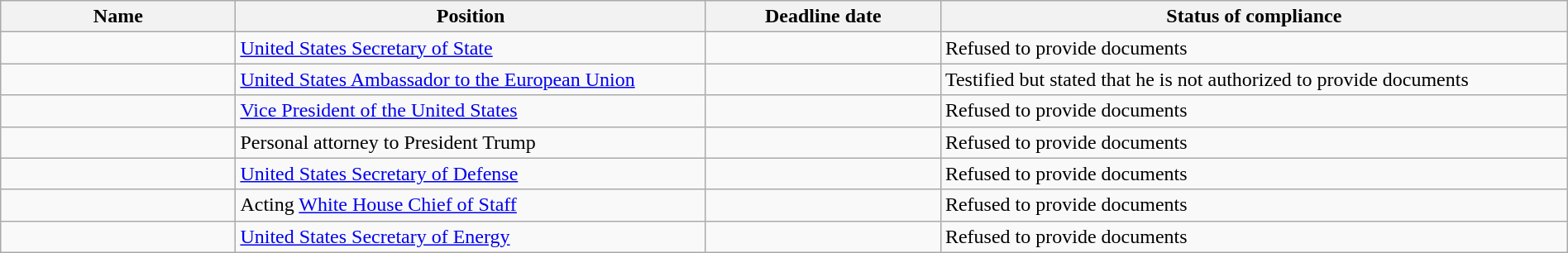<table class="wikitable sortable" style="width:100%;">
<tr>
<th scope="col" style="width:15%;">Name</th>
<th scope="col" style="width:30%;" class="unsortable">Position</th>
<th scope="col" style="width:15%;">Deadline date</th>
<th scope="col">Status of compliance</th>
</tr>
<tr>
<td scope="row"></td>
<td><a href='#'>United States Secretary of State</a></td>
<td> </td>
<td>Refused to provide documents</td>
</tr>
<tr>
<td scope="row"></td>
<td><a href='#'>United States Ambassador to the European Union</a></td>
<td> </td>
<td>Testified but stated that he is not authorized to provide documents</td>
</tr>
<tr>
<td scope="row"></td>
<td><a href='#'>Vice President of the United States</a></td>
<td> </td>
<td>Refused to provide documents</td>
</tr>
<tr>
<td scope="row"></td>
<td>Personal attorney to President Trump</td>
<td> </td>
<td>Refused to provide documents</td>
</tr>
<tr>
<td scope="row"></td>
<td><a href='#'>United States Secretary of Defense</a></td>
<td> </td>
<td>Refused to provide documents</td>
</tr>
<tr>
<td scope="row"></td>
<td>Acting <a href='#'>White House Chief of Staff</a></td>
<td> </td>
<td>Refused to provide documents</td>
</tr>
<tr>
<td scope="row"></td>
<td><a href='#'>United States Secretary of Energy</a></td>
<td> </td>
<td>Refused to provide documents</td>
</tr>
</table>
